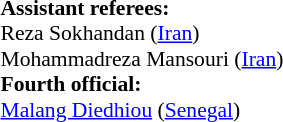<table style="width:100%;font-size:90%">
<tr>
<td><br><strong>Assistant referees:</strong>
<br>Reza Sokhandan (<a href='#'>Iran</a>)
<br>Mohammadreza Mansouri (<a href='#'>Iran</a>)
<br><strong>Fourth official:</strong>
<br><a href='#'>Malang Diedhiou</a> (<a href='#'>Senegal</a>)</td>
</tr>
</table>
